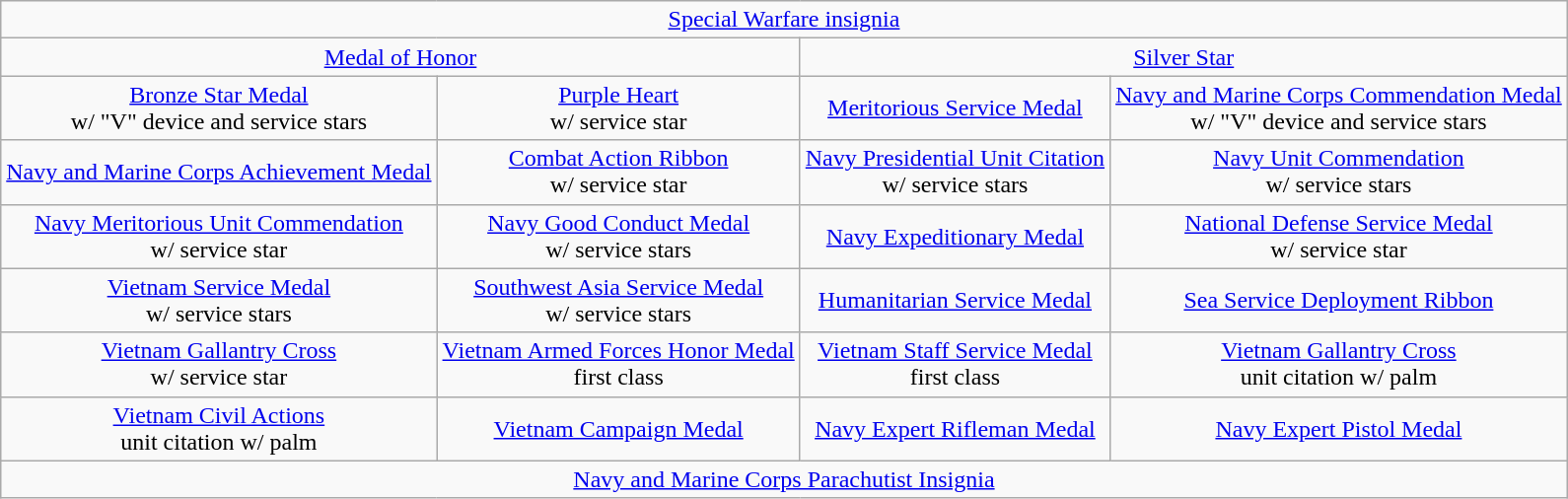<table class=wikitable style="margin:1em auto; text-align:center;">
<tr>
<td colspan="4"><a href='#'>Special Warfare insignia</a></td>
</tr>
<tr>
<td colspan=2><a href='#'>Medal of Honor</a></td>
<td colspan=2><a href='#'>Silver Star</a></td>
</tr>
<tr>
<td><a href='#'>Bronze Star Medal</a><br>w/ "V" device and service stars</td>
<td><a href='#'>Purple Heart</a><br>w/ service star</td>
<td><a href='#'>Meritorious Service Medal</a></td>
<td><a href='#'>Navy and Marine Corps Commendation Medal</a><br>w/ "V" device and service stars</td>
</tr>
<tr>
<td><a href='#'>Navy and Marine Corps Achievement Medal</a></td>
<td><a href='#'>Combat Action Ribbon</a><br>w/ service star</td>
<td><a href='#'>Navy Presidential Unit Citation</a><br>w/ service stars</td>
<td><a href='#'>Navy Unit Commendation</a><br>w/ service stars</td>
</tr>
<tr>
<td><a href='#'>Navy Meritorious Unit Commendation</a><br>w/ service star</td>
<td><a href='#'>Navy Good Conduct Medal</a><br>w/ service stars</td>
<td><a href='#'>Navy Expeditionary Medal</a></td>
<td><a href='#'>National Defense Service Medal</a><br>w/ service star</td>
</tr>
<tr>
<td><a href='#'>Vietnam Service Medal</a><br>w/ service stars</td>
<td><a href='#'>Southwest Asia Service Medal</a><br>w/ service stars</td>
<td><a href='#'>Humanitarian Service Medal</a></td>
<td><a href='#'>Sea Service Deployment Ribbon</a></td>
</tr>
<tr>
<td><a href='#'>Vietnam Gallantry Cross</a><br>w/ service star</td>
<td><a href='#'>Vietnam Armed Forces Honor Medal</a><br>first class</td>
<td><a href='#'>Vietnam Staff Service Medal</a><br>first class</td>
<td><a href='#'>Vietnam Gallantry Cross</a><br>unit citation w/ palm</td>
</tr>
<tr>
<td><a href='#'>Vietnam Civil Actions</a><br>unit citation w/ palm</td>
<td><a href='#'>Vietnam Campaign Medal</a></td>
<td><a href='#'>Navy Expert Rifleman Medal</a></td>
<td><a href='#'>Navy Expert Pistol Medal</a></td>
</tr>
<tr>
<td colspan="4"><a href='#'>Navy and Marine Corps Parachutist Insignia</a></td>
</tr>
</table>
